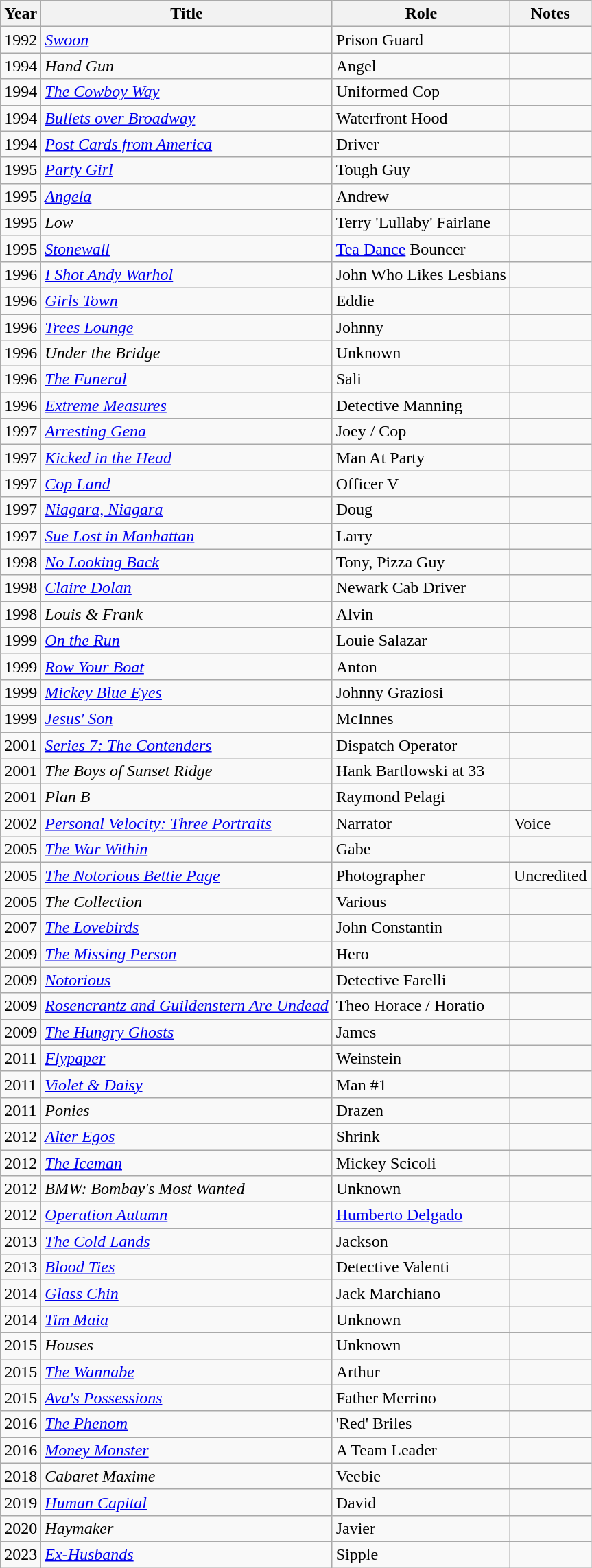<table class="wikitable sortable">
<tr>
<th>Year</th>
<th>Title</th>
<th>Role</th>
<th>Notes</th>
</tr>
<tr>
<td>1992</td>
<td><a href='#'><em>Swoon</em></a></td>
<td>Prison Guard</td>
<td></td>
</tr>
<tr>
<td>1994</td>
<td><em>Hand Gun</em></td>
<td>Angel</td>
<td></td>
</tr>
<tr>
<td>1994</td>
<td><a href='#'><em>The Cowboy Way</em></a></td>
<td>Uniformed Cop</td>
<td></td>
</tr>
<tr>
<td>1994</td>
<td><em><a href='#'>Bullets over Broadway</a></em></td>
<td>Waterfront Hood</td>
<td></td>
</tr>
<tr>
<td>1994</td>
<td><em><a href='#'>Post Cards from America</a></em></td>
<td>Driver</td>
<td></td>
</tr>
<tr>
<td>1995</td>
<td><a href='#'><em>Party Girl</em></a></td>
<td>Tough Guy</td>
<td></td>
</tr>
<tr>
<td>1995</td>
<td><a href='#'><em>Angela</em></a></td>
<td>Andrew</td>
<td></td>
</tr>
<tr>
<td>1995</td>
<td><em>Low</em></td>
<td>Terry 'Lullaby' Fairlane</td>
<td></td>
</tr>
<tr>
<td>1995</td>
<td><a href='#'><em>Stonewall</em></a></td>
<td><a href='#'>Tea Dance</a> Bouncer</td>
<td></td>
</tr>
<tr>
<td>1996</td>
<td><em><a href='#'>I Shot Andy Warhol</a></em></td>
<td>John Who Likes Lesbians</td>
<td></td>
</tr>
<tr>
<td>1996</td>
<td><a href='#'><em>Girls Town</em></a></td>
<td>Eddie</td>
<td></td>
</tr>
<tr>
<td>1996</td>
<td><em><a href='#'>Trees Lounge</a></em></td>
<td>Johnny</td>
<td></td>
</tr>
<tr>
<td>1996</td>
<td><em>Under the Bridge</em></td>
<td>Unknown</td>
<td></td>
</tr>
<tr>
<td>1996</td>
<td><a href='#'><em>The Funeral</em></a></td>
<td>Sali</td>
<td></td>
</tr>
<tr>
<td>1996</td>
<td><em><a href='#'>Extreme Measures</a></em></td>
<td>Detective Manning</td>
<td></td>
</tr>
<tr>
<td>1997</td>
<td><em><a href='#'>Arresting Gena</a></em></td>
<td>Joey / Cop</td>
<td></td>
</tr>
<tr>
<td>1997</td>
<td><a href='#'><em>Kicked in the Head</em></a></td>
<td>Man At Party</td>
<td></td>
</tr>
<tr>
<td>1997</td>
<td><em><a href='#'>Cop Land</a></em></td>
<td>Officer V</td>
<td></td>
</tr>
<tr>
<td>1997</td>
<td><em><a href='#'>Niagara, Niagara</a></em></td>
<td>Doug</td>
<td></td>
</tr>
<tr>
<td>1997</td>
<td><em><a href='#'>Sue Lost in Manhattan</a></em></td>
<td>Larry</td>
<td></td>
</tr>
<tr>
<td>1998</td>
<td><a href='#'><em>No Looking Back</em></a></td>
<td>Tony, Pizza Guy</td>
<td></td>
</tr>
<tr>
<td>1998</td>
<td><em><a href='#'>Claire Dolan</a></em></td>
<td>Newark Cab Driver</td>
<td></td>
</tr>
<tr>
<td>1998</td>
<td><em>Louis & Frank</em></td>
<td>Alvin</td>
<td></td>
</tr>
<tr>
<td>1999</td>
<td><a href='#'><em>On the Run</em></a></td>
<td>Louie Salazar</td>
<td></td>
</tr>
<tr>
<td>1999</td>
<td><em><a href='#'>Row Your Boat</a></em></td>
<td>Anton</td>
<td></td>
</tr>
<tr>
<td>1999</td>
<td><em><a href='#'>Mickey Blue Eyes</a></em></td>
<td>Johnny Graziosi</td>
<td></td>
</tr>
<tr>
<td>1999</td>
<td><a href='#'><em>Jesus' Son</em></a></td>
<td>McInnes</td>
<td></td>
</tr>
<tr>
<td>2001</td>
<td><em><a href='#'>Series 7: The Contenders</a></em></td>
<td>Dispatch Operator</td>
<td></td>
</tr>
<tr>
<td>2001</td>
<td><em>The Boys of Sunset Ridge</em></td>
<td>Hank Bartlowski at 33</td>
<td></td>
</tr>
<tr>
<td>2001</td>
<td><em>Plan B</em></td>
<td>Raymond Pelagi</td>
<td></td>
</tr>
<tr>
<td>2002</td>
<td><em><a href='#'>Personal Velocity: Three Portraits</a></em></td>
<td>Narrator</td>
<td>Voice</td>
</tr>
<tr>
<td>2005</td>
<td><a href='#'><em>The War Within</em></a></td>
<td>Gabe</td>
<td></td>
</tr>
<tr>
<td>2005</td>
<td><em><a href='#'>The Notorious Bettie Page</a></em></td>
<td>Photographer</td>
<td>Uncredited</td>
</tr>
<tr>
<td>2005</td>
<td><em>The Collection</em></td>
<td>Various</td>
<td></td>
</tr>
<tr>
<td>2007</td>
<td><a href='#'><em>The Lovebirds</em></a></td>
<td>John Constantin</td>
<td></td>
</tr>
<tr>
<td>2009</td>
<td><em><a href='#'>The Missing Person</a></em></td>
<td>Hero</td>
<td></td>
</tr>
<tr>
<td>2009</td>
<td><a href='#'><em>Notorious</em></a></td>
<td>Detective Farelli</td>
<td></td>
</tr>
<tr>
<td>2009</td>
<td><em><a href='#'>Rosencrantz and Guildenstern Are Undead</a></em></td>
<td>Theo Horace / Horatio</td>
<td></td>
</tr>
<tr>
<td>2009</td>
<td><em><a href='#'>The Hungry Ghosts</a></em></td>
<td>James</td>
<td></td>
</tr>
<tr>
<td>2011</td>
<td><a href='#'><em>Flypaper</em></a></td>
<td>Weinstein</td>
<td></td>
</tr>
<tr>
<td>2011</td>
<td><em><a href='#'>Violet & Daisy</a></em></td>
<td>Man #1</td>
<td></td>
</tr>
<tr>
<td>2011</td>
<td><em>Ponies</em></td>
<td>Drazen</td>
<td></td>
</tr>
<tr>
<td>2012</td>
<td><em><a href='#'>Alter Egos</a></em></td>
<td>Shrink</td>
<td></td>
</tr>
<tr>
<td>2012</td>
<td><a href='#'><em>The Iceman</em></a></td>
<td>Mickey Scicoli</td>
<td></td>
</tr>
<tr>
<td>2012</td>
<td><em>BMW: Bombay's Most Wanted</em></td>
<td>Unknown</td>
<td></td>
</tr>
<tr>
<td>2012</td>
<td><em><a href='#'>Operation Autumn</a></em></td>
<td><a href='#'>Humberto Delgado</a></td>
<td></td>
</tr>
<tr>
<td>2013</td>
<td><em><a href='#'>The Cold Lands</a></em></td>
<td>Jackson</td>
<td></td>
</tr>
<tr>
<td>2013</td>
<td><a href='#'><em>Blood Ties</em></a></td>
<td>Detective Valenti</td>
<td></td>
</tr>
<tr>
<td>2014</td>
<td><em><a href='#'>Glass Chin</a></em></td>
<td>Jack Marchiano</td>
<td></td>
</tr>
<tr>
<td>2014</td>
<td><a href='#'><em>Tim Maia</em></a></td>
<td>Unknown</td>
<td></td>
</tr>
<tr>
<td>2015</td>
<td><em>Houses</em></td>
<td>Unknown</td>
<td></td>
</tr>
<tr>
<td>2015</td>
<td><em><a href='#'>The Wannabe</a></em></td>
<td>Arthur</td>
<td></td>
</tr>
<tr>
<td>2015</td>
<td><em><a href='#'>Ava's Possessions</a></em></td>
<td>Father Merrino</td>
<td></td>
</tr>
<tr>
<td>2016</td>
<td><a href='#'><em>The Phenom</em></a></td>
<td>'Red' Briles</td>
<td></td>
</tr>
<tr>
<td>2016</td>
<td><em><a href='#'>Money Monster</a></em></td>
<td>A Team Leader</td>
<td></td>
</tr>
<tr>
<td>2018</td>
<td><em>Cabaret Maxime</em></td>
<td>Veebie</td>
<td></td>
</tr>
<tr>
<td>2019</td>
<td><em><a href='#'>Human Capital</a></em></td>
<td>David</td>
<td></td>
</tr>
<tr>
<td>2020</td>
<td><em>Haymaker</em></td>
<td>Javier</td>
<td></td>
</tr>
<tr>
<td>2023</td>
<td><em><a href='#'>Ex-Husbands</a></em></td>
<td>Sipple</td>
<td></td>
</tr>
</table>
